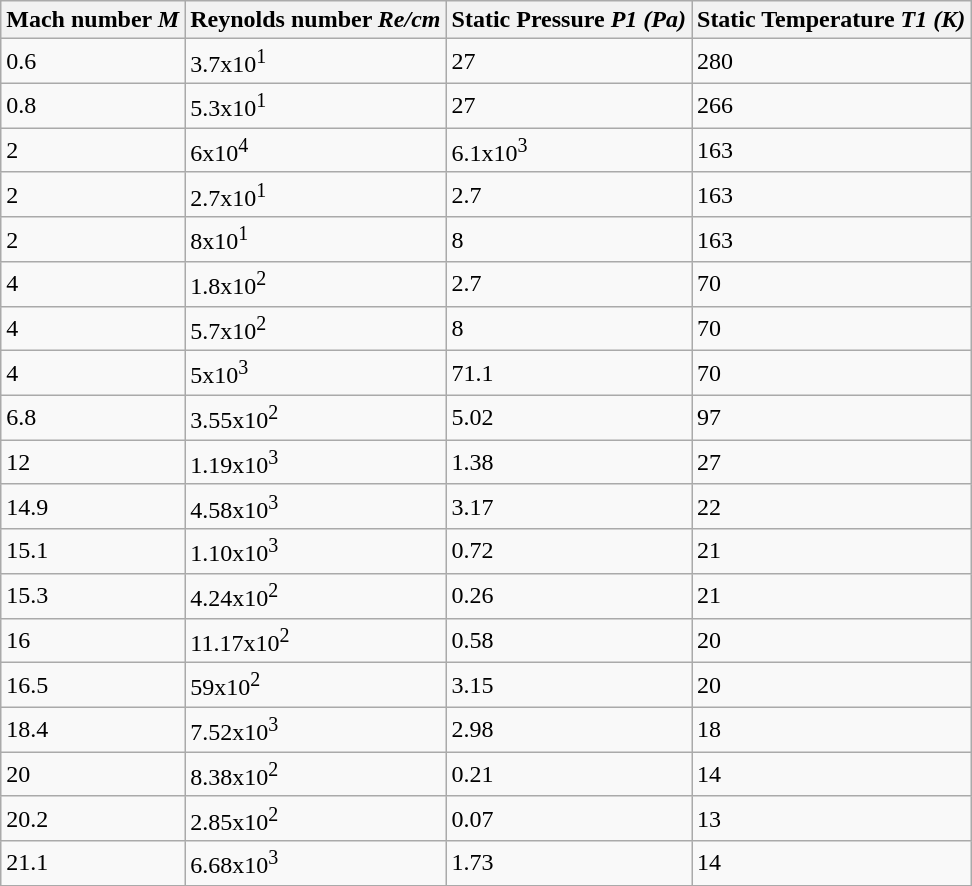<table class="wikitable">
<tr>
<th>Mach number <em>M</em></th>
<th>Reynolds number <em>Re/cm</em></th>
<th>Static Pressure <em>P1 (Pa)</em></th>
<th>Static Temperature <em>T1 (K)</em></th>
</tr>
<tr>
<td>0.6</td>
<td>3.7x10<sup>1</sup></td>
<td>27</td>
<td>280</td>
</tr>
<tr>
<td>0.8</td>
<td>5.3x10<sup>1</sup></td>
<td>27</td>
<td>266</td>
</tr>
<tr>
<td>2</td>
<td>6x10<sup>4</sup></td>
<td>6.1x10<sup>3</sup></td>
<td>163</td>
</tr>
<tr>
<td>2</td>
<td>2.7x10<sup>1</sup></td>
<td>2.7</td>
<td>163</td>
</tr>
<tr>
<td>2</td>
<td>8x10<sup>1</sup></td>
<td>8</td>
<td>163</td>
</tr>
<tr>
<td>4</td>
<td>1.8x10<sup>2</sup></td>
<td>2.7</td>
<td>70</td>
</tr>
<tr>
<td>4</td>
<td>5.7x10<sup>2</sup></td>
<td>8</td>
<td>70</td>
</tr>
<tr>
<td>4</td>
<td>5x10<sup>3</sup></td>
<td>71.1</td>
<td>70</td>
</tr>
<tr>
<td>6.8</td>
<td>3.55x10<sup>2</sup></td>
<td>5.02</td>
<td>97</td>
</tr>
<tr>
<td>12</td>
<td>1.19x10<sup>3</sup></td>
<td>1.38</td>
<td>27</td>
</tr>
<tr>
<td>14.9</td>
<td>4.58x10<sup>3</sup></td>
<td>3.17</td>
<td>22</td>
</tr>
<tr>
<td>15.1</td>
<td>1.10x10<sup>3</sup></td>
<td>0.72</td>
<td>21</td>
</tr>
<tr>
<td>15.3</td>
<td>4.24x10<sup>2</sup></td>
<td>0.26</td>
<td>21</td>
</tr>
<tr>
<td>16</td>
<td>11.17x10<sup>2</sup></td>
<td>0.58</td>
<td>20</td>
</tr>
<tr>
<td>16.5</td>
<td>59x10<sup>2</sup></td>
<td>3.15</td>
<td>20</td>
</tr>
<tr>
<td>18.4</td>
<td>7.52x10<sup>3</sup></td>
<td>2.98</td>
<td>18</td>
</tr>
<tr>
<td>20</td>
<td>8.38x10<sup>2</sup></td>
<td>0.21</td>
<td>14</td>
</tr>
<tr>
<td>20.2</td>
<td>2.85x10<sup>2</sup></td>
<td>0.07</td>
<td>13</td>
</tr>
<tr>
<td>21.1</td>
<td>6.68x10<sup>3</sup></td>
<td>1.73</td>
<td>14</td>
</tr>
</table>
